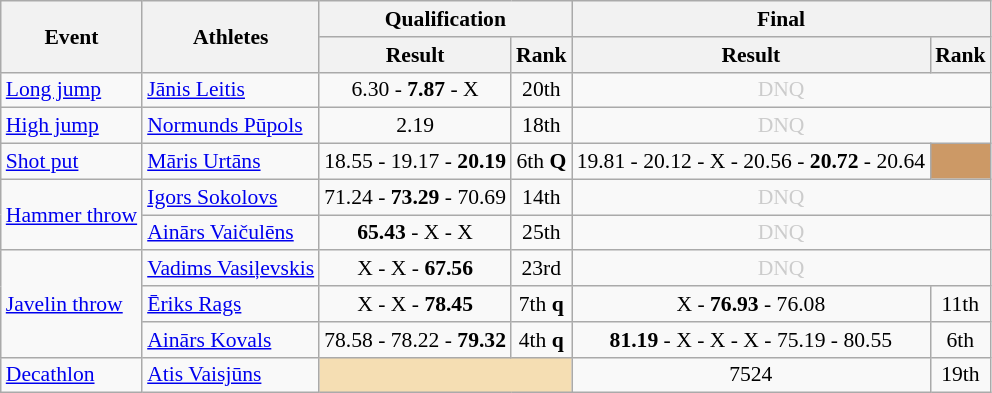<table class="wikitable" border="1" style="font-size:90%">
<tr>
<th rowspan="2">Event</th>
<th rowspan="2">Athletes</th>
<th colspan="2">Qualification</th>
<th colspan="2">Final</th>
</tr>
<tr>
<th>Result</th>
<th>Rank</th>
<th>Result</th>
<th>Rank</th>
</tr>
<tr>
<td><a href='#'>Long jump</a></td>
<td><a href='#'>Jānis Leitis</a></td>
<td align=center>6.30 - <strong>7.87</strong> - X</td>
<td align=center>20th</td>
<td align="center" colspan="2" style="color:#cccccc;">DNQ</td>
</tr>
<tr>
<td><a href='#'>High jump</a></td>
<td><a href='#'>Normunds Pūpols</a></td>
<td align=center>2.19</td>
<td align=center>18th</td>
<td align="center" colspan="2" style="color:#cccccc;">DNQ</td>
</tr>
<tr>
<td><a href='#'>Shot put</a></td>
<td><a href='#'>Māris Urtāns</a></td>
<td align=center>18.55 - 19.17 - <strong>20.19</strong></td>
<td align=center>6th <strong>Q</strong></td>
<td align=center>19.81 - 20.12 - X - 20.56 - <strong>20.72</strong> - 20.64</td>
<td align=center bgcolor=cc9966></td>
</tr>
<tr>
<td rowspan="2"><a href='#'>Hammer throw</a></td>
<td><a href='#'>Igors Sokolovs</a></td>
<td align=center>71.24 - <strong>73.29</strong> - 70.69</td>
<td align=center>14th</td>
<td align="center" colspan="2" style="color:#cccccc;">DNQ</td>
</tr>
<tr>
<td><a href='#'>Ainārs Vaičulēns</a></td>
<td align=center><strong>65.43</strong> - X - X</td>
<td align=center>25th</td>
<td align="center" colspan="2" style="color:#cccccc;">DNQ</td>
</tr>
<tr>
<td rowspan="3"><a href='#'>Javelin throw</a></td>
<td><a href='#'>Vadims Vasiļevskis</a></td>
<td align=center>X - X - <strong>67.56</strong></td>
<td align=center>23rd</td>
<td align="center" colspan="2" style="color:#cccccc;">DNQ</td>
</tr>
<tr>
<td><a href='#'>Ēriks Rags</a></td>
<td align=center>X - X - <strong>78.45</strong></td>
<td align=center>7th <strong>q</strong></td>
<td align=center>X - <strong>76.93</strong> - 76.08</td>
<td align=center>11th</td>
</tr>
<tr>
<td><a href='#'>Ainārs Kovals</a></td>
<td align=center>78.58 - 78.22 - <strong>79.32</strong></td>
<td align=center>4th <strong>q</strong></td>
<td align=center><strong>81.19</strong> - X - X - X - 75.19 - 80.55</td>
<td align=center>6th</td>
</tr>
<tr>
<td><a href='#'>Decathlon</a></td>
<td><a href='#'>Atis Vaisjūns</a></td>
<td align=center colspan="2" bgcolor="wheat"></td>
<td align=center>7524</td>
<td align=center>19th</td>
</tr>
</table>
